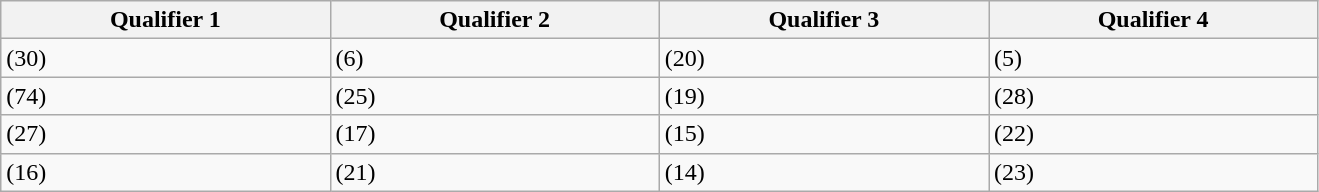<table class="wikitable" width=879>
<tr>
<th width=25%>Qualifier 1</th>
<th width=25%>Qualifier 2</th>
<th width=25%>Qualifier 3</th>
<th width=25%>Qualifier 4</th>
</tr>
<tr>
<td> (30)</td>
<td> (6)</td>
<td> (20)</td>
<td> (5)</td>
</tr>
<tr>
<td> (74)</td>
<td> (25)</td>
<td> (19)</td>
<td> (28)</td>
</tr>
<tr>
<td> (27)</td>
<td> (17)</td>
<td> (15)</td>
<td> (22)</td>
</tr>
<tr>
<td> (16)</td>
<td> (21)</td>
<td> (14)</td>
<td> (23)</td>
</tr>
</table>
